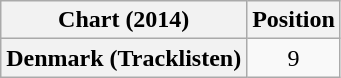<table class="wikitable plainrowheaders" style="text-align:center;">
<tr>
<th scope="col">Chart (2014)</th>
<th scope="col">Position</th>
</tr>
<tr>
<th scope="row">Denmark (Tracklisten)</th>
<td>9</td>
</tr>
</table>
